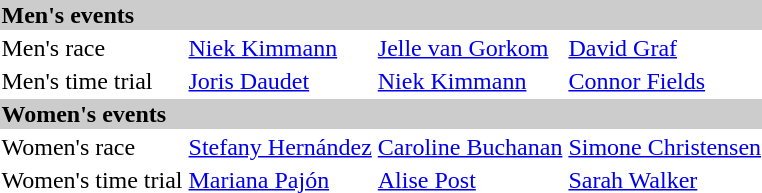<table>
<tr style="background:#ccc;">
<td colspan=4><strong>Men's events</strong></td>
</tr>
<tr>
<td>Men's race<br></td>
<td><a href='#'>Niek Kimmann</a><br></td>
<td><a href='#'>Jelle van Gorkom</a><br></td>
<td><a href='#'>David Graf</a><br></td>
</tr>
<tr>
<td>Men's time trial<br></td>
<td><a href='#'>Joris Daudet</a><br></td>
<td><a href='#'>Niek Kimmann</a><br></td>
<td><a href='#'>Connor Fields</a><br></td>
</tr>
<tr style="background:#ccc;">
<td colspan=4><strong>Women's events</strong></td>
</tr>
<tr>
<td>Women's race<br></td>
<td><a href='#'>Stefany Hernández</a><br></td>
<td><a href='#'>Caroline Buchanan</a><br></td>
<td><a href='#'>Simone Christensen</a><br></td>
</tr>
<tr>
<td>Women's time trial<br></td>
<td><a href='#'>Mariana Pajón</a><br></td>
<td><a href='#'>Alise Post</a><br></td>
<td><a href='#'>Sarah Walker</a><br></td>
</tr>
</table>
